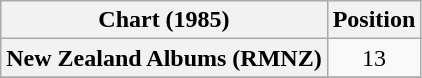<table class="wikitable plainrowheaders" style="text-align:center">
<tr>
<th scope="col">Chart (1985)</th>
<th scope="col">Position</th>
</tr>
<tr>
<th scope="row">New Zealand Albums (RMNZ)</th>
<td>13</td>
</tr>
<tr>
</tr>
</table>
